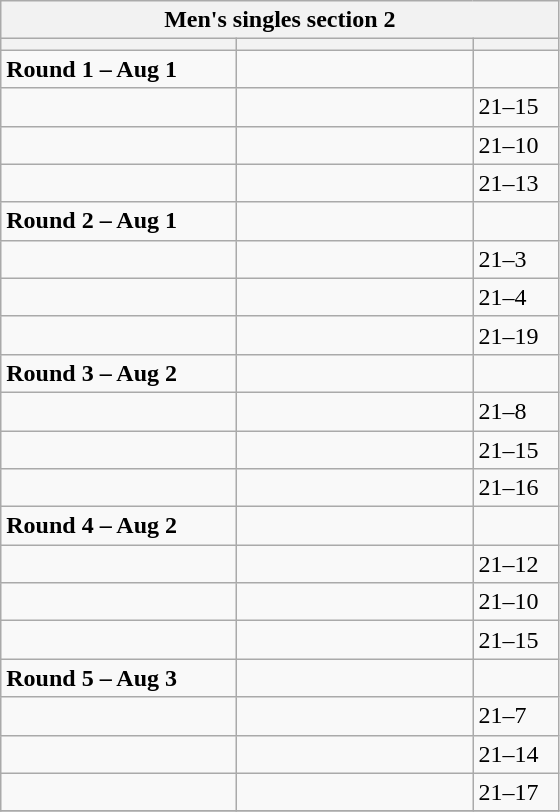<table class="wikitable">
<tr>
<th colspan="3">Men's singles section 2</th>
</tr>
<tr>
<th width=150></th>
<th width=150></th>
<th width=50></th>
</tr>
<tr>
<td><strong>Round 1 – Aug 1</strong></td>
<td></td>
<td></td>
</tr>
<tr>
<td></td>
<td></td>
<td>21–15</td>
</tr>
<tr>
<td></td>
<td></td>
<td>21–10</td>
</tr>
<tr>
<td></td>
<td></td>
<td>21–13</td>
</tr>
<tr>
<td><strong>Round 2 – Aug 1</strong></td>
<td></td>
<td></td>
</tr>
<tr>
<td></td>
<td></td>
<td>21–3</td>
</tr>
<tr>
<td></td>
<td></td>
<td>21–4</td>
</tr>
<tr>
<td></td>
<td></td>
<td>21–19</td>
</tr>
<tr>
<td><strong>Round 3 – Aug 2</strong></td>
<td></td>
<td></td>
</tr>
<tr>
<td></td>
<td></td>
<td>21–8</td>
</tr>
<tr>
<td></td>
<td></td>
<td>21–15</td>
</tr>
<tr>
<td></td>
<td></td>
<td>21–16</td>
</tr>
<tr>
<td><strong>Round 4 – Aug 2</strong></td>
<td></td>
<td></td>
</tr>
<tr>
<td></td>
<td></td>
<td>21–12</td>
</tr>
<tr>
<td></td>
<td></td>
<td>21–10</td>
</tr>
<tr>
<td></td>
<td></td>
<td>21–15</td>
</tr>
<tr>
<td><strong>Round 5 – Aug 3</strong></td>
<td></td>
<td></td>
</tr>
<tr>
<td></td>
<td></td>
<td>21–7</td>
</tr>
<tr>
<td></td>
<td></td>
<td>21–14</td>
</tr>
<tr>
<td></td>
<td></td>
<td>21–17</td>
</tr>
<tr>
</tr>
</table>
